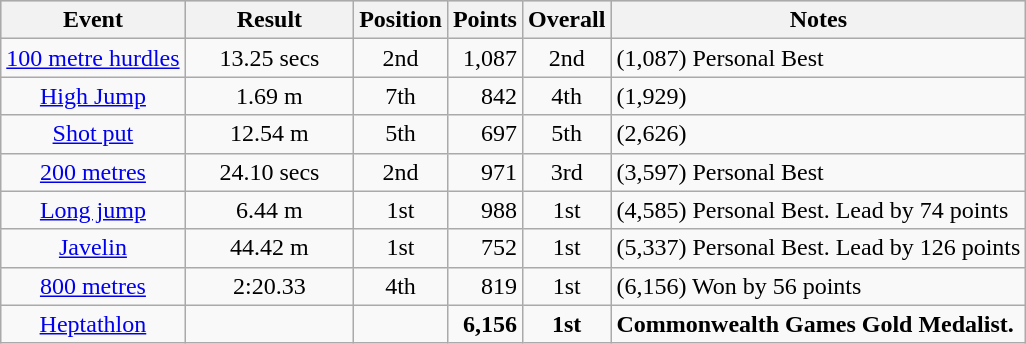<table class="wikitable">
<tr style="background: #cccccc">
<th>Event</th>
<th width=105>Result</th>
<th>Position</th>
<th>Points</th>
<th width=50>Overall</th>
<th>Notes</th>
</tr>
<tr>
<td align="center"><a href='#'>100 metre hurdles</a></td>
<td align="center">13.25 secs</td>
<td align="center">2nd</td>
<td align="right">1,087</td>
<td align="center">2nd</td>
<td>(1,087) Personal Best</td>
</tr>
<tr>
<td align="center"><a href='#'>High Jump</a></td>
<td align="center">1.69 m</td>
<td align="center">7th</td>
<td align="right">842</td>
<td align="center">4th</td>
<td>(1,929)</td>
</tr>
<tr>
<td align="center"><a href='#'>Shot put</a></td>
<td align="center">12.54 m</td>
<td align="center">5th</td>
<td align="right">697</td>
<td align="center">5th</td>
<td>(2,626)</td>
</tr>
<tr>
<td align="center"><a href='#'>200 metres</a></td>
<td align="center">24.10 secs</td>
<td align="center">2nd</td>
<td align="right">971</td>
<td align="center">3rd</td>
<td>(3,597) Personal Best</td>
</tr>
<tr>
<td align="center"><a href='#'>Long jump</a></td>
<td align="center">6.44 m</td>
<td align="center">1st</td>
<td align="right">988</td>
<td align="center">1st</td>
<td>(4,585) Personal Best. Lead by 74 points</td>
</tr>
<tr>
<td align="center"><a href='#'>Javelin</a></td>
<td align="center">44.42 m</td>
<td align="center">1st</td>
<td align="right">752</td>
<td align="center">1st</td>
<td>(5,337) Personal Best. Lead by 126 points</td>
</tr>
<tr>
<td align="center"><a href='#'>800 metres</a></td>
<td align="center">2:20.33</td>
<td align="center">4th</td>
<td align="right">819</td>
<td align="center">1st</td>
<td>(6,156) Won by 56 points</td>
</tr>
<tr>
<td align="center"><a href='#'>Heptathlon</a></td>
<td></td>
<td></td>
<td align="right"><strong>6,156</strong></td>
<td align="center"><strong>1st</strong></td>
<td><strong>Commonwealth Games Gold Medalist.</strong></td>
</tr>
</table>
